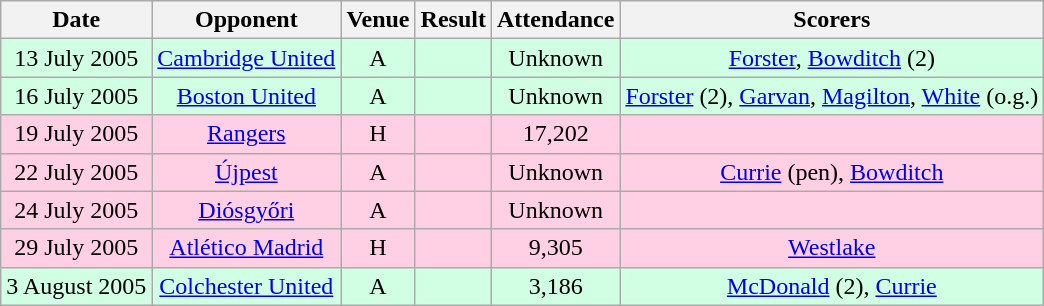<table class="wikitable sortable" style="font-size:100%; text-align:center">
<tr>
<th>Date</th>
<th>Opponent</th>
<th>Venue</th>
<th>Result</th>
<th>Attendance</th>
<th>Scorers</th>
</tr>
<tr style="background-color: #d0ffe3;">
<td>13 July 2005</td>
<td> <a href='#'>Cambridge United</a></td>
<td>A</td>
<td></td>
<td>Unknown</td>
<td><a href='#'>Forster</a>, <a href='#'>Bowditch</a> (2)</td>
</tr>
<tr style="background-color: #d0ffe3;">
<td>16 July 2005</td>
<td> <a href='#'>Boston United</a></td>
<td>A</td>
<td></td>
<td>Unknown</td>
<td><a href='#'>Forster</a> (2), <a href='#'>Garvan</a>, <a href='#'>Magilton</a>, <a href='#'>White</a> (o.g.)</td>
</tr>
<tr style="background-color: #ffd0e3;">
<td>19 July 2005</td>
<td> <a href='#'>Rangers</a></td>
<td>H</td>
<td></td>
<td>17,202</td>
<td></td>
</tr>
<tr style="background-color: #ffd0e3;">
<td>22 July 2005</td>
<td> <a href='#'>Újpest</a></td>
<td>A</td>
<td></td>
<td>Unknown</td>
<td><a href='#'>Currie</a> (pen), <a href='#'>Bowditch</a></td>
</tr>
<tr style="background-color: #ffd0e3;">
<td>24 July 2005</td>
<td> <a href='#'>Diósgyőri</a></td>
<td>A</td>
<td></td>
<td>Unknown</td>
<td></td>
</tr>
<tr style="background-color: #ffd0e3;">
<td>29 July 2005</td>
<td> <a href='#'>Atlético Madrid</a></td>
<td>H</td>
<td></td>
<td>9,305</td>
<td><a href='#'>Westlake</a></td>
</tr>
<tr style="background-color: #d0ffe3;">
<td>3 August 2005</td>
<td> <a href='#'>Colchester United</a></td>
<td>A</td>
<td></td>
<td>3,186</td>
<td><a href='#'>McDonald</a> (2), <a href='#'>Currie</a></td>
</tr>
</table>
